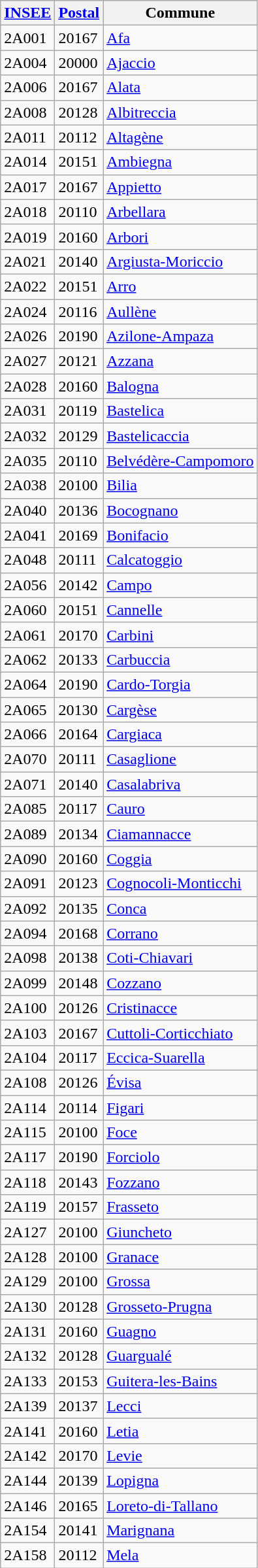<table class="wikitable sortable">
<tr>
<th><a href='#'>INSEE</a></th>
<th><a href='#'>Postal</a></th>
<th>Commune</th>
</tr>
<tr>
<td>2A001</td>
<td>20167</td>
<td><a href='#'>Afa</a></td>
</tr>
<tr>
<td>2A004</td>
<td>20000</td>
<td><a href='#'>Ajaccio</a></td>
</tr>
<tr>
<td>2A006</td>
<td>20167</td>
<td><a href='#'>Alata</a></td>
</tr>
<tr>
<td>2A008</td>
<td>20128</td>
<td><a href='#'>Albitreccia</a></td>
</tr>
<tr>
<td>2A011</td>
<td>20112</td>
<td><a href='#'>Altagène</a></td>
</tr>
<tr>
<td>2A014</td>
<td>20151</td>
<td><a href='#'>Ambiegna</a></td>
</tr>
<tr>
<td>2A017</td>
<td>20167</td>
<td><a href='#'>Appietto</a></td>
</tr>
<tr>
<td>2A018</td>
<td>20110</td>
<td><a href='#'>Arbellara</a></td>
</tr>
<tr>
<td>2A019</td>
<td>20160</td>
<td><a href='#'>Arbori</a></td>
</tr>
<tr>
<td>2A021</td>
<td>20140</td>
<td><a href='#'>Argiusta-Moriccio</a></td>
</tr>
<tr>
<td>2A022</td>
<td>20151</td>
<td><a href='#'>Arro</a></td>
</tr>
<tr>
<td>2A024</td>
<td>20116</td>
<td><a href='#'>Aullène</a></td>
</tr>
<tr>
<td>2A026</td>
<td>20190</td>
<td><a href='#'>Azilone-Ampaza</a></td>
</tr>
<tr>
<td>2A027</td>
<td>20121</td>
<td><a href='#'>Azzana</a></td>
</tr>
<tr>
<td>2A028</td>
<td>20160</td>
<td><a href='#'>Balogna</a></td>
</tr>
<tr>
<td>2A031</td>
<td>20119</td>
<td><a href='#'>Bastelica</a></td>
</tr>
<tr>
<td>2A032</td>
<td>20129</td>
<td><a href='#'>Bastelicaccia</a></td>
</tr>
<tr>
<td>2A035</td>
<td>20110</td>
<td><a href='#'>Belvédère-Campomoro</a></td>
</tr>
<tr>
<td>2A038</td>
<td>20100</td>
<td><a href='#'>Bilia</a></td>
</tr>
<tr>
<td>2A040</td>
<td>20136</td>
<td><a href='#'>Bocognano</a></td>
</tr>
<tr>
<td>2A041</td>
<td>20169</td>
<td><a href='#'>Bonifacio</a></td>
</tr>
<tr>
<td>2A048</td>
<td>20111</td>
<td><a href='#'>Calcatoggio</a></td>
</tr>
<tr>
<td>2A056</td>
<td>20142</td>
<td><a href='#'>Campo</a></td>
</tr>
<tr>
<td>2A060</td>
<td>20151</td>
<td><a href='#'>Cannelle</a></td>
</tr>
<tr>
<td>2A061</td>
<td>20170</td>
<td><a href='#'>Carbini</a></td>
</tr>
<tr>
<td>2A062</td>
<td>20133</td>
<td><a href='#'>Carbuccia</a></td>
</tr>
<tr>
<td>2A064</td>
<td>20190</td>
<td><a href='#'>Cardo-Torgia</a></td>
</tr>
<tr>
<td>2A065</td>
<td>20130</td>
<td><a href='#'>Cargèse</a></td>
</tr>
<tr>
<td>2A066</td>
<td>20164</td>
<td><a href='#'>Cargiaca</a></td>
</tr>
<tr>
<td>2A070</td>
<td>20111</td>
<td><a href='#'>Casaglione</a></td>
</tr>
<tr>
<td>2A071</td>
<td>20140</td>
<td><a href='#'>Casalabriva</a></td>
</tr>
<tr>
<td>2A085</td>
<td>20117</td>
<td><a href='#'>Cauro</a></td>
</tr>
<tr>
<td>2A089</td>
<td>20134</td>
<td><a href='#'>Ciamannacce</a></td>
</tr>
<tr>
<td>2A090</td>
<td>20160</td>
<td><a href='#'>Coggia</a></td>
</tr>
<tr>
<td>2A091</td>
<td>20123</td>
<td><a href='#'>Cognocoli-Monticchi</a></td>
</tr>
<tr>
<td>2A092</td>
<td>20135</td>
<td><a href='#'>Conca</a></td>
</tr>
<tr>
<td>2A094</td>
<td>20168</td>
<td><a href='#'>Corrano</a></td>
</tr>
<tr>
<td>2A098</td>
<td>20138</td>
<td><a href='#'>Coti-Chiavari</a></td>
</tr>
<tr>
<td>2A099</td>
<td>20148</td>
<td><a href='#'>Cozzano</a></td>
</tr>
<tr>
<td>2A100</td>
<td>20126</td>
<td><a href='#'>Cristinacce</a></td>
</tr>
<tr>
<td>2A103</td>
<td>20167</td>
<td><a href='#'>Cuttoli-Corticchiato</a></td>
</tr>
<tr>
<td>2A104</td>
<td>20117</td>
<td><a href='#'>Eccica-Suarella</a></td>
</tr>
<tr>
<td>2A108</td>
<td>20126</td>
<td><a href='#'>Évisa</a></td>
</tr>
<tr>
<td>2A114</td>
<td>20114</td>
<td><a href='#'>Figari</a></td>
</tr>
<tr>
<td>2A115</td>
<td>20100</td>
<td><a href='#'>Foce</a></td>
</tr>
<tr>
<td>2A117</td>
<td>20190</td>
<td><a href='#'>Forciolo</a></td>
</tr>
<tr>
<td>2A118</td>
<td>20143</td>
<td><a href='#'>Fozzano</a></td>
</tr>
<tr>
<td>2A119</td>
<td>20157</td>
<td><a href='#'>Frasseto</a></td>
</tr>
<tr>
<td>2A127</td>
<td>20100</td>
<td><a href='#'>Giuncheto</a></td>
</tr>
<tr>
<td>2A128</td>
<td>20100</td>
<td><a href='#'>Granace</a></td>
</tr>
<tr>
<td>2A129</td>
<td>20100</td>
<td><a href='#'>Grossa</a></td>
</tr>
<tr>
<td>2A130</td>
<td>20128</td>
<td><a href='#'>Grosseto-Prugna</a></td>
</tr>
<tr>
<td>2A131</td>
<td>20160</td>
<td><a href='#'>Guagno</a></td>
</tr>
<tr>
<td>2A132</td>
<td>20128</td>
<td><a href='#'>Guargualé</a></td>
</tr>
<tr>
<td>2A133</td>
<td>20153</td>
<td><a href='#'>Guitera-les-Bains</a></td>
</tr>
<tr>
<td>2A139</td>
<td>20137</td>
<td><a href='#'>Lecci</a></td>
</tr>
<tr>
<td>2A141</td>
<td>20160</td>
<td><a href='#'>Letia</a></td>
</tr>
<tr>
<td>2A142</td>
<td>20170</td>
<td><a href='#'>Levie</a></td>
</tr>
<tr>
<td>2A144</td>
<td>20139</td>
<td><a href='#'>Lopigna</a></td>
</tr>
<tr>
<td>2A146</td>
<td>20165</td>
<td><a href='#'>Loreto-di-Tallano</a></td>
</tr>
<tr>
<td>2A154</td>
<td>20141</td>
<td><a href='#'>Marignana</a></td>
</tr>
<tr>
<td>2A158</td>
<td>20112</td>
<td><a href='#'>Mela</a></td>
</tr>
</table>
